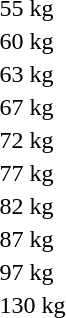<table>
<tr>
<td rowspan=2>55 kg<br></td>
<td rowspan=2></td>
<td rowspan=2></td>
<td></td>
</tr>
<tr>
<td></td>
</tr>
<tr>
<td rowspan=2>60 kg<br></td>
<td rowspan=2></td>
<td rowspan=2></td>
<td></td>
</tr>
<tr>
<td></td>
</tr>
<tr>
<td rowspan=2>63 kg<br></td>
<td rowspan=2></td>
<td rowspan=2></td>
<td></td>
</tr>
<tr>
<td></td>
</tr>
<tr>
<td rowspan=2>67 kg<br></td>
<td rowspan=2></td>
<td rowspan=2></td>
<td></td>
</tr>
<tr>
<td></td>
</tr>
<tr>
<td rowspan=2>72 kg<br></td>
<td rowspan=2></td>
<td rowspan=2></td>
<td></td>
</tr>
<tr>
<td></td>
</tr>
<tr>
<td rowspan=2>77 kg<br></td>
<td rowspan=2></td>
<td rowspan=2></td>
<td></td>
</tr>
<tr>
<td></td>
</tr>
<tr>
<td rowspan=2>82 kg<br></td>
<td rowspan=2></td>
<td rowspan=2></td>
<td></td>
</tr>
<tr>
<td></td>
</tr>
<tr>
<td rowspan=2>87 kg<br></td>
<td rowspan=2></td>
<td rowspan=2></td>
<td></td>
</tr>
<tr>
<td></td>
</tr>
<tr>
<td rowspan=2>97 kg<br></td>
<td rowspan=2></td>
<td rowspan=2></td>
<td></td>
</tr>
<tr>
<td></td>
</tr>
<tr>
<td rowspan=2>130 kg<br></td>
<td rowspan=2></td>
<td rowspan=2></td>
<td></td>
</tr>
<tr>
<td></td>
</tr>
</table>
